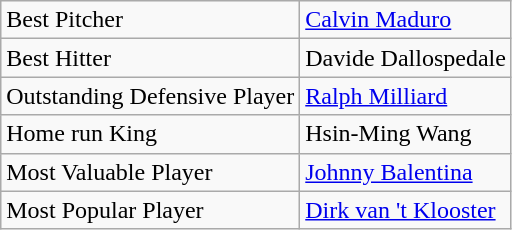<table class="wikitable" border="1">
<tr>
<td>Best Pitcher</td>
<td> <a href='#'>Calvin Maduro</a></td>
</tr>
<tr>
<td>Best Hitter</td>
<td> Davide Dallospedale</td>
</tr>
<tr>
<td>Outstanding Defensive Player</td>
<td> <a href='#'>Ralph Milliard</a></td>
</tr>
<tr>
<td>Home run King</td>
<td> Hsin-Ming Wang</td>
</tr>
<tr>
<td>Most Valuable Player</td>
<td> <a href='#'>Johnny Balentina</a></td>
</tr>
<tr>
<td>Most Popular Player</td>
<td> <a href='#'>Dirk van 't Klooster</a></td>
</tr>
</table>
